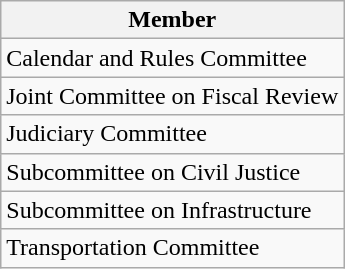<table class="wikitable">
<tr>
<th>Member</th>
</tr>
<tr>
<td>Calendar and Rules Committee</td>
</tr>
<tr>
<td>Joint Committee on Fiscal Review</td>
</tr>
<tr>
<td>Judiciary Committee</td>
</tr>
<tr>
<td>Subcommittee on Civil Justice</td>
</tr>
<tr>
<td>Subcommittee on Infrastructure</td>
</tr>
<tr>
<td>Transportation Committee</td>
</tr>
</table>
